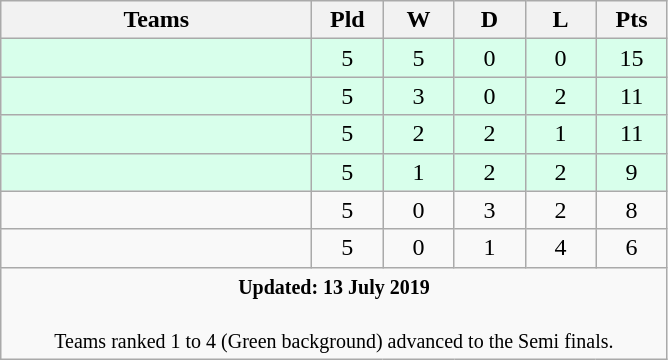<table class="wikitable" style="text-align: center;">
<tr>
<th width="200">Teams</th>
<th width="40">Pld</th>
<th width="40">W</th>
<th width="40">D</th>
<th width="40">L</th>
<th width="40">Pts</th>
</tr>
<tr bgcolor="#d8ffeb">
<td align=left></td>
<td>5</td>
<td>5</td>
<td>0</td>
<td>0</td>
<td>15</td>
</tr>
<tr bgcolor="#d8ffeb">
<td align=left></td>
<td>5</td>
<td>3</td>
<td>0</td>
<td>2</td>
<td>11</td>
</tr>
<tr bgcolor="#d8ffeb">
<td align=left></td>
<td>5</td>
<td>2</td>
<td>2</td>
<td>1</td>
<td>11</td>
</tr>
<tr bgcolor="#d8ffeb">
<td align=left></td>
<td>5</td>
<td>1</td>
<td>2</td>
<td>2</td>
<td>9</td>
</tr>
<tr>
<td align=left></td>
<td>5</td>
<td>0</td>
<td>3</td>
<td>2</td>
<td>8</td>
</tr>
<tr>
<td align=left></td>
<td>5</td>
<td>0</td>
<td>1</td>
<td>4</td>
<td>6</td>
</tr>
<tr bgcolor="#f9f9f9" align=center>
<td colspan="15" style="border:0px"><small><strong>Updated: 13 July 2019</strong></small><br> <br> <small>Teams ranked 1 to 4 <span>(Green background)</span> advanced to the Semi finals.<br></small></td>
</tr>
</table>
